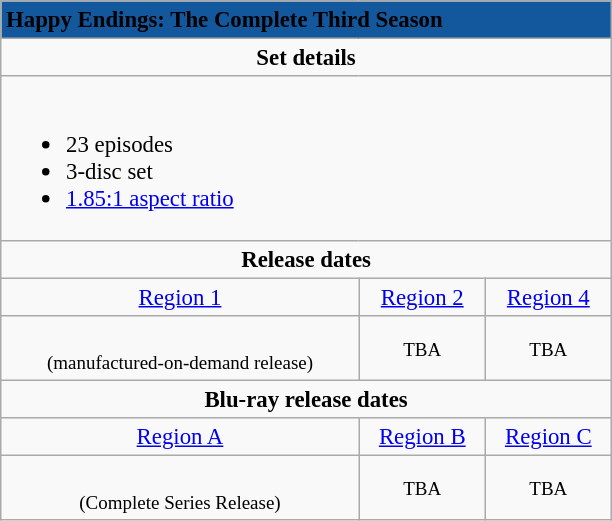<table class="wikitable" style="font-size: 95%;">
<tr>
<td colspan="5" style="background:#13589d;"><span><strong>Happy Endings: The Complete Third Season</strong></span></td>
</tr>
<tr valign="top">
<td style="text-align:center; width:400px;" colspan="3"><strong>Set details</strong></td>
</tr>
<tr valign="top">
<td colspan="3"  style="text-align:left; width:400px;"><br><ul><li>23 episodes</li><li>3-disc set</li><li><a href='#'>1.85:1 aspect ratio</a></li></ul></td>
</tr>
<tr>
<td colspan="3" style="text-align:center;"><strong>Release dates</strong></td>
</tr>
<tr>
<td style="text-align:center;"><a href='#'>Region 1</a></td>
<td style="text-align:center;"><a href='#'>Region 2</a></td>
<td style="text-align:center;"><a href='#'>Region 4</a></td>
</tr>
<tr>
<td style="text-align:center;"><br><small>(manufactured-on-demand release)</small></td>
<td style="text-align:center;"><span><small>TBA</small></span></td>
<td style="text-align:center;"><span><small>TBA</small></span></td>
</tr>
<tr>
<td colspan="3" style="text-align:center;"><strong>Blu-ray release dates</strong></td>
</tr>
<tr>
<td style="text-align:center;"><a href='#'>Region A</a></td>
<td style="text-align:center;"><a href='#'>Region B</a></td>
<td style="text-align:center;"><a href='#'>Region C</a></td>
</tr>
<tr>
<td style="text-align:center;"><br><small>(Complete Series Release)</small></td>
<td style="text-align:center;"><span><small>TBA</small></span></td>
<td style="text-align:center;"><span><small>TBA</small></span></td>
</tr>
</table>
